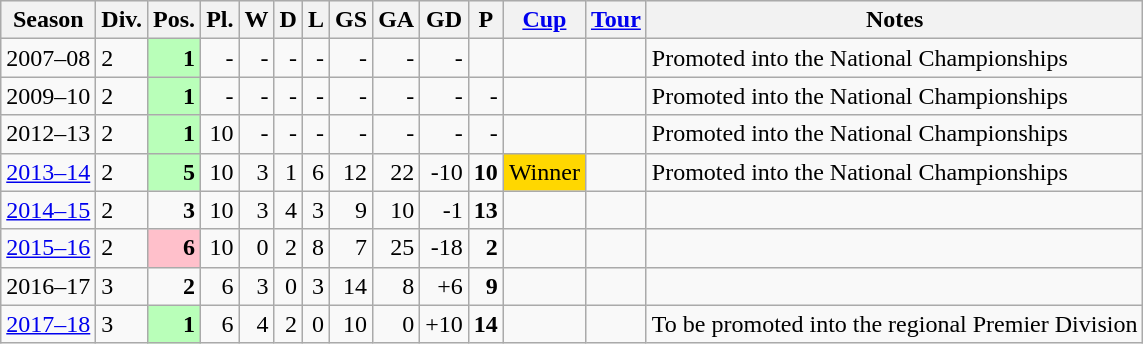<table class="wikitable">
<tr style="background:#efefef;">
<th>Season</th>
<th>Div.</th>
<th>Pos.</th>
<th>Pl.</th>
<th>W</th>
<th>D</th>
<th>L</th>
<th>GS</th>
<th>GA</th>
<th>GD</th>
<th>P</th>
<th><a href='#'>Cup</a></th>
<th><a href='#'>Tour</a></th>
<th>Notes</th>
</tr>
<tr>
<td>2007–08</td>
<td>2</td>
<td align=right bgcolor=#B9FFB9><strong>1</strong></td>
<td align=right>-</td>
<td align=right>-</td>
<td align=right>-</td>
<td align=right>-</td>
<td align=right>-</td>
<td align=right>-</td>
<td align=right>-</td>
<td align=right></td>
<td></td>
<td></td>
<td>Promoted into the National Championships</td>
</tr>
<tr>
<td>2009–10</td>
<td>2</td>
<td align=right bgcolor=#B9FFB9><strong>1</strong></td>
<td align=right>-</td>
<td align=right>-</td>
<td align=right>-</td>
<td align=right>-</td>
<td align=right>-</td>
<td align=right>-</td>
<td align=right>-</td>
<td align=right>-</td>
<td></td>
<td></td>
<td>Promoted into the National Championships</td>
</tr>
<tr>
<td>2012–13</td>
<td>2</td>
<td align=right bgcolor=#B9FFB9><strong>1</strong></td>
<td align=right>10</td>
<td align=right>-</td>
<td align=right>-</td>
<td align=right>-</td>
<td align=right>-</td>
<td align=right>-</td>
<td align=right>-</td>
<td align=right>-</td>
<td></td>
<td></td>
<td>Promoted into the National Championships</td>
</tr>
<tr>
<td><a href='#'>2013–14</a></td>
<td>2</td>
<td align=right bgcolor=#B9FFB9><strong>5</strong></td>
<td align=right>10</td>
<td align=right>3</td>
<td align=right>1</td>
<td align=right>6</td>
<td align=right>12</td>
<td align=right>22</td>
<td align=right>-10</td>
<td align=right><strong>10</strong></td>
<td bgcolor=gold>Winner</td>
<td></td>
<td>Promoted into the National Championships</td>
</tr>
<tr>
<td><a href='#'>2014–15</a></td>
<td>2</td>
<td align=right><strong>3</strong></td>
<td align=right>10</td>
<td align=right>3</td>
<td align=right>4</td>
<td align=right>3</td>
<td align=right>9</td>
<td align=right>10</td>
<td align=right>-1</td>
<td align=right><strong>13</strong></td>
<td></td>
<td></td>
<td></td>
</tr>
<tr>
<td><a href='#'>2015–16</a></td>
<td>2</td>
<td align=right bgcolor=FFC0CB><strong>6</strong></td>
<td align=right>10</td>
<td align=right>0</td>
<td align=right>2</td>
<td align=right>8</td>
<td align=right>7</td>
<td align=right>25</td>
<td align=right>-18</td>
<td align=right><strong>2</strong></td>
<td></td>
<td></td>
<td></td>
</tr>
<tr>
<td>2016–17</td>
<td>3</td>
<td align=right><strong>2</strong></td>
<td align=right>6</td>
<td align=right>3</td>
<td align=right>0</td>
<td align=right>3</td>
<td align=right>14</td>
<td align=right>8</td>
<td align=right>+6</td>
<td align=right><strong>9</strong></td>
<td></td>
<td></td>
<td></td>
</tr>
<tr>
<td><a href='#'>2017–18</a></td>
<td>3</td>
<td align=right bgcolor=B9FFB9><strong>1</strong></td>
<td align=right>6</td>
<td align=right>4</td>
<td align=right>2</td>
<td align=right>0</td>
<td align=right>10</td>
<td align=right>0</td>
<td align=right>+10</td>
<td align=right><strong>14</strong></td>
<td></td>
<td></td>
<td>To be promoted into the regional Premier Division</td>
</tr>
</table>
